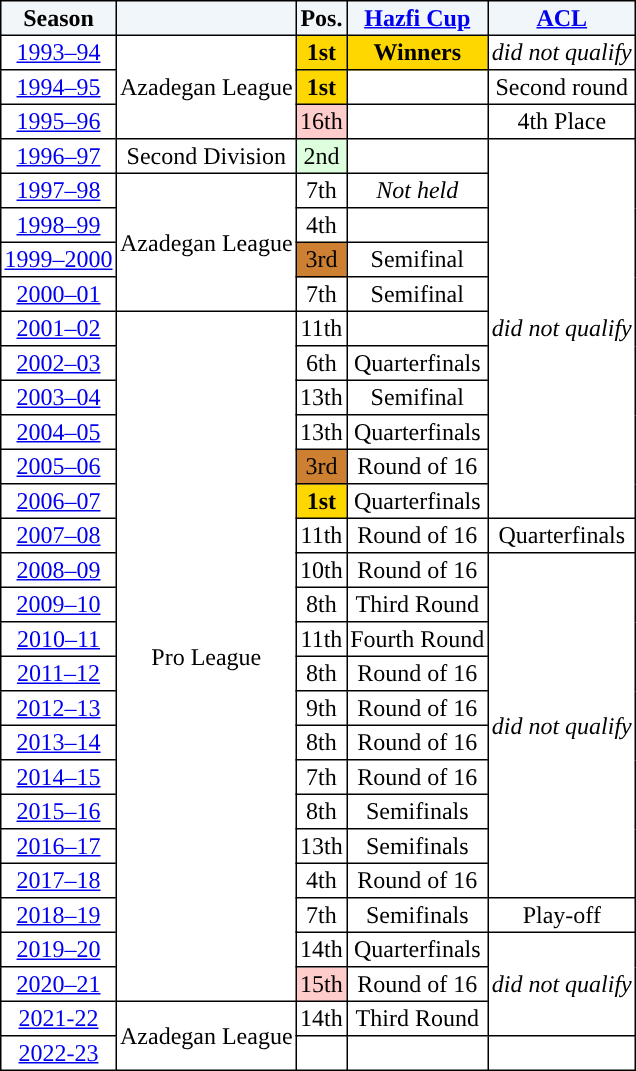<table border="1" cellpadding="2" style="border-collapse:collapse; text-align:center; font-size:normal;">
<tr style="background:#f0f6fa;">
<th>Season</th>
<th></th>
<th>Pos.</th>
<th><a href='#'>Hazfi Cup</a></th>
<th><a href='#'>ACL</a></th>
</tr>
<tr>
<td><a href='#'>1993–94</a></td>
<td rowspan="3">Azadegan League</td>
<td bgcolor=gold><strong>1st</strong></td>
<td bgcolor=gold><strong>Winners</strong></td>
<td><em>did not qualify</em></td>
</tr>
<tr>
<td><a href='#'>1994–95</a></td>
<td bgcolor=gold><strong>1st</strong></td>
<td></td>
<td>Second round</td>
</tr>
<tr>
<td><a href='#'>1995–96</a></td>
<td bgcolor=#fcc>16th</td>
<td></td>
<td>4th Place</td>
</tr>
<tr>
<td><a href='#'>1996–97</a></td>
<td>Second Division</td>
<td bgcolor=#dfd>2nd</td>
<td></td>
<td rowspan=11><em>did not qualify</em></td>
</tr>
<tr>
<td><a href='#'>1997–98</a></td>
<td rowspan="4">Azadegan League</td>
<td>7th</td>
<td><em>Not held</em></td>
</tr>
<tr>
<td><a href='#'>1998–99</a></td>
<td>4th</td>
<td></td>
</tr>
<tr>
<td><a href='#'>1999–2000</a></td>
<td bgcolor="#cd7f32">3rd</td>
<td>Semifinal</td>
</tr>
<tr>
<td><a href='#'>2000–01</a></td>
<td>7th</td>
<td>Semifinal</td>
</tr>
<tr>
<td><a href='#'>2001–02</a></td>
<td rowspan="20">Pro League</td>
<td>11th</td>
<td></td>
</tr>
<tr>
<td><a href='#'>2002–03</a></td>
<td>6th</td>
<td>Quarterfinals</td>
</tr>
<tr>
<td><a href='#'>2003–04</a></td>
<td>13th</td>
<td>Semifinal</td>
</tr>
<tr>
<td><a href='#'>2004–05</a></td>
<td>13th</td>
<td>Quarterfinals</td>
</tr>
<tr>
<td><a href='#'>2005–06</a></td>
<td bgcolor="#cd7f32">3rd</td>
<td>Round of 16</td>
</tr>
<tr>
<td><a href='#'>2006–07</a></td>
<td bgcolor=gold><strong>1st</strong></td>
<td>Quarterfinals</td>
</tr>
<tr>
<td><a href='#'>2007–08</a></td>
<td>11th</td>
<td>Round of 16</td>
<td>Quarterfinals</td>
</tr>
<tr>
<td><a href='#'>2008–09</a></td>
<td>10th</td>
<td>Round of 16</td>
<td rowspan="10"><em>did not qualify</em></td>
</tr>
<tr>
<td><a href='#'>2009–10</a></td>
<td>8th</td>
<td>Third Round</td>
</tr>
<tr>
<td><a href='#'>2010–11</a></td>
<td>11th</td>
<td>Fourth Round</td>
</tr>
<tr>
<td><a href='#'>2011–12</a></td>
<td>8th</td>
<td>Round of 16</td>
</tr>
<tr>
<td><a href='#'>2012–13</a></td>
<td>9th</td>
<td>Round of 16</td>
</tr>
<tr>
<td><a href='#'>2013–14</a></td>
<td>8th</td>
<td>Round of 16</td>
</tr>
<tr>
<td><a href='#'>2014–15</a></td>
<td>7th</td>
<td>Round of 16</td>
</tr>
<tr>
<td><a href='#'>2015–16</a></td>
<td>8th</td>
<td>Semifinals</td>
</tr>
<tr>
<td><a href='#'>2016–17</a></td>
<td>13th</td>
<td>Semifinals</td>
</tr>
<tr>
<td><a href='#'>2017–18</a></td>
<td>4th</td>
<td>Round of 16</td>
</tr>
<tr>
<td><a href='#'>2018–19</a></td>
<td>7th</td>
<td>Semifinals</td>
<td>Play-off</td>
</tr>
<tr>
<td><a href='#'>2019–20</a></td>
<td>14th</td>
<td>Quarterfinals</td>
<td rowspan="3"><em>did not qualify</em></td>
</tr>
<tr>
<td><a href='#'>2020–21</a></td>
<td bgcolor=#fcc>15th</td>
<td>Round of 16</td>
</tr>
<tr>
<td><a href='#'>2021-22</a></td>
<td rowspan="2">Azadegan League</td>
<td>14th</td>
<td>Third Round</td>
</tr>
<tr>
<td><a href='#'>2022-23</a></td>
<td></td>
<td></td>
<td></td>
</tr>
</table>
